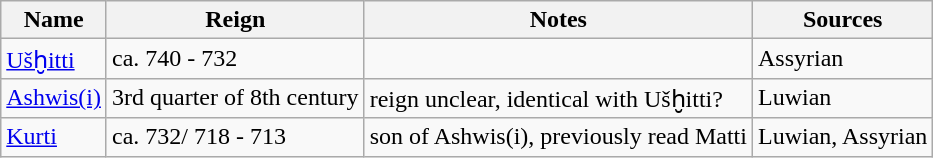<table class="wikitable">
<tr>
<th>Name</th>
<th>Reign</th>
<th>Notes</th>
<th>Sources</th>
</tr>
<tr>
<td><a href='#'>Ušḫitti</a></td>
<td>ca. 740 - 732</td>
<td></td>
<td>Assyrian</td>
</tr>
<tr>
<td><a href='#'>Ashwis(i)</a></td>
<td>3rd quarter of 8th century</td>
<td>reign unclear, identical with Ušḫitti?</td>
<td>Luwian</td>
</tr>
<tr>
<td><a href='#'>Kurti</a></td>
<td>ca. 732/ 718 - 713</td>
<td>son of Ashwis(i), previously read Matti</td>
<td>Luwian, Assyrian</td>
</tr>
</table>
